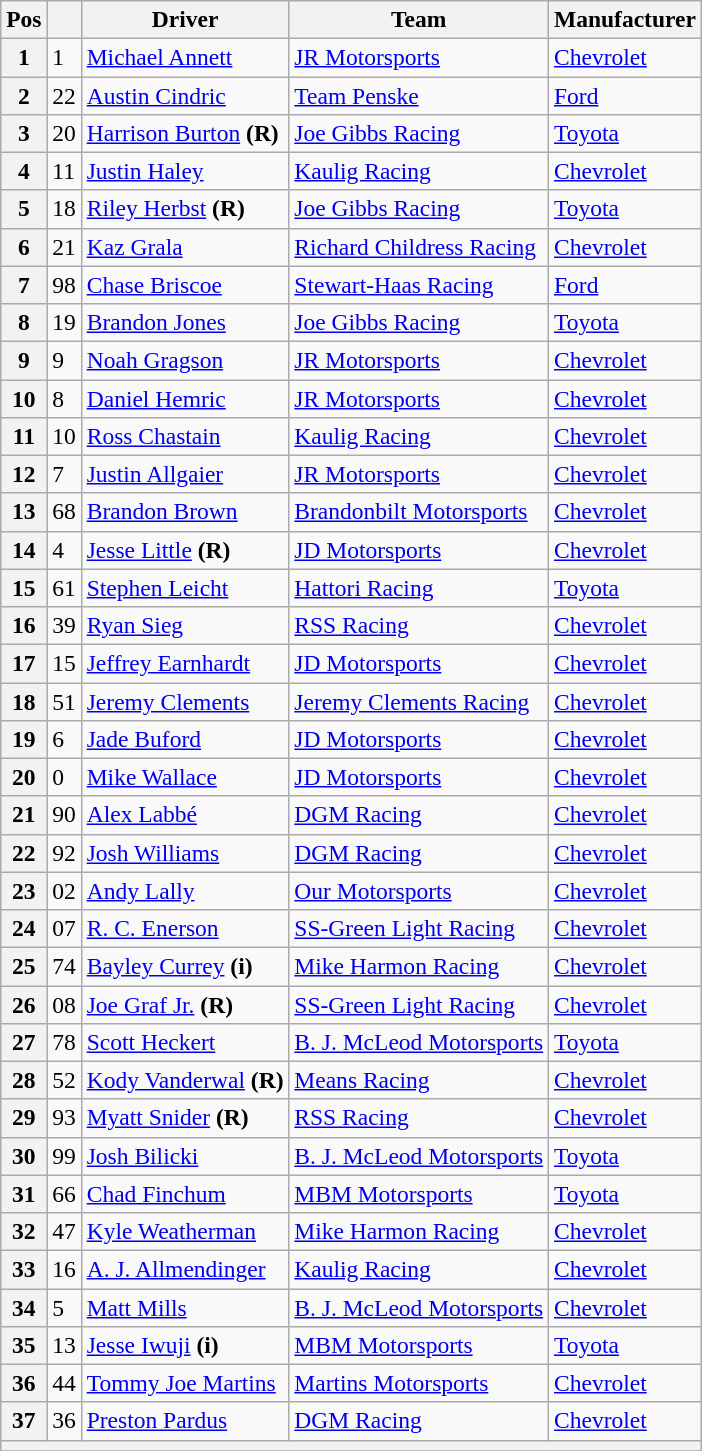<table class="wikitable" style="font-size:98%">
<tr>
<th>Pos</th>
<th></th>
<th>Driver</th>
<th>Team</th>
<th>Manufacturer</th>
</tr>
<tr>
<th>1</th>
<td>1</td>
<td><a href='#'>Michael Annett</a></td>
<td><a href='#'>JR Motorsports</a></td>
<td><a href='#'>Chevrolet</a></td>
</tr>
<tr>
<th>2</th>
<td>22</td>
<td><a href='#'>Austin Cindric</a></td>
<td><a href='#'>Team Penske</a></td>
<td><a href='#'>Ford</a></td>
</tr>
<tr>
<th>3</th>
<td>20</td>
<td><a href='#'>Harrison Burton</a> <strong>(R)</strong></td>
<td><a href='#'>Joe Gibbs Racing</a></td>
<td><a href='#'>Toyota</a></td>
</tr>
<tr>
<th>4</th>
<td>11</td>
<td><a href='#'>Justin Haley</a></td>
<td><a href='#'>Kaulig Racing</a></td>
<td><a href='#'>Chevrolet</a></td>
</tr>
<tr>
<th>5</th>
<td>18</td>
<td><a href='#'>Riley Herbst</a> <strong>(R)</strong></td>
<td><a href='#'>Joe Gibbs Racing</a></td>
<td><a href='#'>Toyota</a></td>
</tr>
<tr>
<th>6</th>
<td>21</td>
<td><a href='#'>Kaz Grala</a></td>
<td><a href='#'>Richard Childress Racing</a></td>
<td><a href='#'>Chevrolet</a></td>
</tr>
<tr>
<th>7</th>
<td>98</td>
<td><a href='#'>Chase Briscoe</a></td>
<td><a href='#'>Stewart-Haas Racing</a></td>
<td><a href='#'>Ford</a></td>
</tr>
<tr>
<th>8</th>
<td>19</td>
<td><a href='#'>Brandon Jones</a></td>
<td><a href='#'>Joe Gibbs Racing</a></td>
<td><a href='#'>Toyota</a></td>
</tr>
<tr>
<th>9</th>
<td>9</td>
<td><a href='#'>Noah Gragson</a></td>
<td><a href='#'>JR Motorsports</a></td>
<td><a href='#'>Chevrolet</a></td>
</tr>
<tr>
<th>10</th>
<td>8</td>
<td><a href='#'>Daniel Hemric</a></td>
<td><a href='#'>JR Motorsports</a></td>
<td><a href='#'>Chevrolet</a></td>
</tr>
<tr>
<th>11</th>
<td>10</td>
<td><a href='#'>Ross Chastain</a></td>
<td><a href='#'>Kaulig Racing</a></td>
<td><a href='#'>Chevrolet</a></td>
</tr>
<tr>
<th>12</th>
<td>7</td>
<td><a href='#'>Justin Allgaier</a></td>
<td><a href='#'>JR Motorsports</a></td>
<td><a href='#'>Chevrolet</a></td>
</tr>
<tr>
<th>13</th>
<td>68</td>
<td><a href='#'>Brandon Brown</a></td>
<td><a href='#'>Brandonbilt Motorsports</a></td>
<td><a href='#'>Chevrolet</a></td>
</tr>
<tr>
<th>14</th>
<td>4</td>
<td><a href='#'>Jesse Little</a> <strong>(R)</strong></td>
<td><a href='#'>JD Motorsports</a></td>
<td><a href='#'>Chevrolet</a></td>
</tr>
<tr>
<th>15</th>
<td>61</td>
<td><a href='#'>Stephen Leicht</a></td>
<td><a href='#'>Hattori Racing</a></td>
<td><a href='#'>Toyota</a></td>
</tr>
<tr>
<th>16</th>
<td>39</td>
<td><a href='#'>Ryan Sieg</a></td>
<td><a href='#'>RSS Racing</a></td>
<td><a href='#'>Chevrolet</a></td>
</tr>
<tr>
<th>17</th>
<td>15</td>
<td><a href='#'>Jeffrey Earnhardt</a></td>
<td><a href='#'>JD Motorsports</a></td>
<td><a href='#'>Chevrolet</a></td>
</tr>
<tr>
<th>18</th>
<td>51</td>
<td><a href='#'>Jeremy Clements</a></td>
<td><a href='#'>Jeremy Clements Racing</a></td>
<td><a href='#'>Chevrolet</a></td>
</tr>
<tr>
<th>19</th>
<td>6</td>
<td><a href='#'>Jade Buford</a></td>
<td><a href='#'>JD Motorsports</a></td>
<td><a href='#'>Chevrolet</a></td>
</tr>
<tr>
<th>20</th>
<td>0</td>
<td><a href='#'>Mike Wallace</a></td>
<td><a href='#'>JD Motorsports</a></td>
<td><a href='#'>Chevrolet</a></td>
</tr>
<tr>
<th>21</th>
<td>90</td>
<td><a href='#'>Alex Labbé</a></td>
<td><a href='#'>DGM Racing</a></td>
<td><a href='#'>Chevrolet</a></td>
</tr>
<tr>
<th>22</th>
<td>92</td>
<td><a href='#'>Josh Williams</a></td>
<td><a href='#'>DGM Racing</a></td>
<td><a href='#'>Chevrolet</a></td>
</tr>
<tr>
<th>23</th>
<td>02</td>
<td><a href='#'>Andy Lally</a></td>
<td><a href='#'>Our Motorsports</a></td>
<td><a href='#'>Chevrolet</a></td>
</tr>
<tr>
<th>24</th>
<td>07</td>
<td><a href='#'>R. C. Enerson</a></td>
<td><a href='#'>SS-Green Light Racing</a></td>
<td><a href='#'>Chevrolet</a></td>
</tr>
<tr>
<th>25</th>
<td>74</td>
<td><a href='#'>Bayley Currey</a> <strong>(i)</strong></td>
<td><a href='#'>Mike Harmon Racing</a></td>
<td><a href='#'>Chevrolet</a></td>
</tr>
<tr>
<th>26</th>
<td>08</td>
<td><a href='#'>Joe Graf Jr.</a> <strong>(R)</strong></td>
<td><a href='#'>SS-Green Light Racing</a></td>
<td><a href='#'>Chevrolet</a></td>
</tr>
<tr>
<th>27</th>
<td>78</td>
<td><a href='#'>Scott Heckert</a></td>
<td><a href='#'>B. J. McLeod Motorsports</a></td>
<td><a href='#'>Toyota</a></td>
</tr>
<tr>
<th>28</th>
<td>52</td>
<td><a href='#'>Kody Vanderwal</a> <strong>(R)</strong></td>
<td><a href='#'>Means Racing</a></td>
<td><a href='#'>Chevrolet</a></td>
</tr>
<tr>
<th>29</th>
<td>93</td>
<td><a href='#'>Myatt Snider</a> <strong>(R)</strong></td>
<td><a href='#'>RSS Racing</a></td>
<td><a href='#'>Chevrolet</a></td>
</tr>
<tr>
<th>30</th>
<td>99</td>
<td><a href='#'>Josh Bilicki</a></td>
<td><a href='#'>B. J. McLeod Motorsports</a></td>
<td><a href='#'>Toyota</a></td>
</tr>
<tr>
<th>31</th>
<td>66</td>
<td><a href='#'>Chad Finchum</a></td>
<td><a href='#'>MBM Motorsports</a></td>
<td><a href='#'>Toyota</a></td>
</tr>
<tr>
<th>32</th>
<td>47</td>
<td><a href='#'>Kyle Weatherman</a></td>
<td><a href='#'>Mike Harmon Racing</a></td>
<td><a href='#'>Chevrolet</a></td>
</tr>
<tr>
<th>33</th>
<td>16</td>
<td><a href='#'>A. J. Allmendinger</a></td>
<td><a href='#'>Kaulig Racing</a></td>
<td><a href='#'>Chevrolet</a></td>
</tr>
<tr>
<th>34</th>
<td>5</td>
<td><a href='#'>Matt Mills</a></td>
<td><a href='#'>B. J. McLeod Motorsports</a></td>
<td><a href='#'>Chevrolet</a></td>
</tr>
<tr>
<th>35</th>
<td>13</td>
<td><a href='#'>Jesse Iwuji</a> <strong>(i)</strong></td>
<td><a href='#'>MBM Motorsports</a></td>
<td><a href='#'>Toyota</a></td>
</tr>
<tr>
<th>36</th>
<td>44</td>
<td><a href='#'>Tommy Joe Martins</a></td>
<td><a href='#'>Martins Motorsports</a></td>
<td><a href='#'>Chevrolet</a></td>
</tr>
<tr>
<th>37</th>
<td>36</td>
<td><a href='#'>Preston Pardus</a></td>
<td><a href='#'>DGM Racing</a></td>
<td><a href='#'>Chevrolet</a></td>
</tr>
<tr>
<th colspan="5"></th>
</tr>
<tr>
</tr>
</table>
